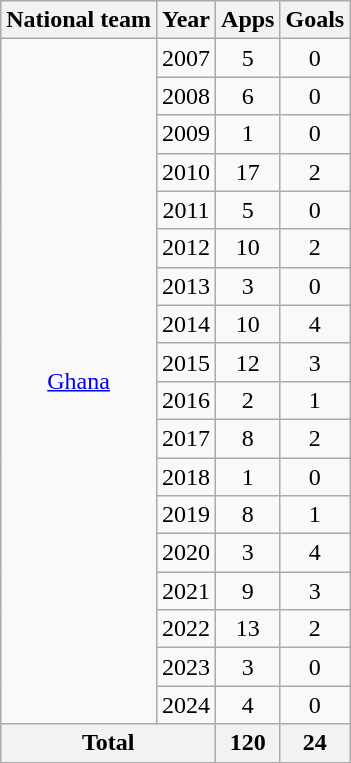<table class="wikitable" style="text-align:center">
<tr>
<th>National team</th>
<th>Year</th>
<th>Apps</th>
<th>Goals</th>
</tr>
<tr>
<td rowspan="18"><a href='#'>Ghana</a></td>
<td>2007</td>
<td>5</td>
<td>0</td>
</tr>
<tr>
<td>2008</td>
<td>6</td>
<td>0</td>
</tr>
<tr>
<td>2009</td>
<td>1</td>
<td>0</td>
</tr>
<tr>
<td>2010</td>
<td>17</td>
<td>2</td>
</tr>
<tr>
<td>2011</td>
<td>5</td>
<td>0</td>
</tr>
<tr>
<td>2012</td>
<td>10</td>
<td>2</td>
</tr>
<tr>
<td>2013</td>
<td>3</td>
<td>0</td>
</tr>
<tr>
<td>2014</td>
<td>10</td>
<td>4</td>
</tr>
<tr>
<td>2015</td>
<td>12</td>
<td>3</td>
</tr>
<tr>
<td>2016</td>
<td>2</td>
<td>1</td>
</tr>
<tr>
<td>2017</td>
<td>8</td>
<td>2</td>
</tr>
<tr>
<td>2018</td>
<td>1</td>
<td>0</td>
</tr>
<tr>
<td>2019</td>
<td>8</td>
<td>1</td>
</tr>
<tr>
<td>2020</td>
<td>3</td>
<td>4</td>
</tr>
<tr>
<td>2021</td>
<td>9</td>
<td>3</td>
</tr>
<tr>
<td>2022</td>
<td>13</td>
<td>2</td>
</tr>
<tr>
<td>2023</td>
<td>3</td>
<td>0</td>
</tr>
<tr>
<td>2024</td>
<td>4</td>
<td>0</td>
</tr>
<tr>
<th colspan="2">Total</th>
<th>120</th>
<th>24</th>
</tr>
</table>
